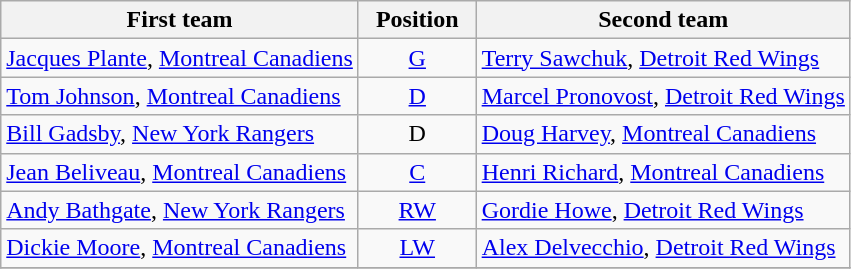<table class="wikitable">
<tr>
<th>First team</th>
<th>  Position  </th>
<th>Second team</th>
</tr>
<tr>
<td><a href='#'>Jacques Plante</a>, <a href='#'>Montreal Canadiens</a></td>
<td align=center><a href='#'>G</a></td>
<td><a href='#'>Terry Sawchuk</a>, <a href='#'>Detroit Red Wings</a></td>
</tr>
<tr>
<td><a href='#'>Tom Johnson</a>, <a href='#'>Montreal Canadiens</a></td>
<td align=center><a href='#'>D</a></td>
<td><a href='#'>Marcel Pronovost</a>, <a href='#'>Detroit Red Wings</a></td>
</tr>
<tr>
<td><a href='#'>Bill Gadsby</a>, <a href='#'>New York Rangers</a></td>
<td align=center>D</td>
<td><a href='#'>Doug Harvey</a>, <a href='#'>Montreal Canadiens</a></td>
</tr>
<tr>
<td><a href='#'>Jean Beliveau</a>, <a href='#'>Montreal Canadiens</a></td>
<td align=center><a href='#'>C</a></td>
<td><a href='#'>Henri Richard</a>, <a href='#'>Montreal Canadiens</a></td>
</tr>
<tr>
<td><a href='#'>Andy Bathgate</a>, <a href='#'>New York Rangers</a></td>
<td align=center><a href='#'>RW</a></td>
<td><a href='#'>Gordie Howe</a>, <a href='#'>Detroit Red Wings</a></td>
</tr>
<tr>
<td><a href='#'>Dickie Moore</a>, <a href='#'>Montreal Canadiens</a></td>
<td align=center><a href='#'>LW</a></td>
<td><a href='#'>Alex Delvecchio</a>, <a href='#'>Detroit Red Wings</a></td>
</tr>
<tr>
</tr>
</table>
